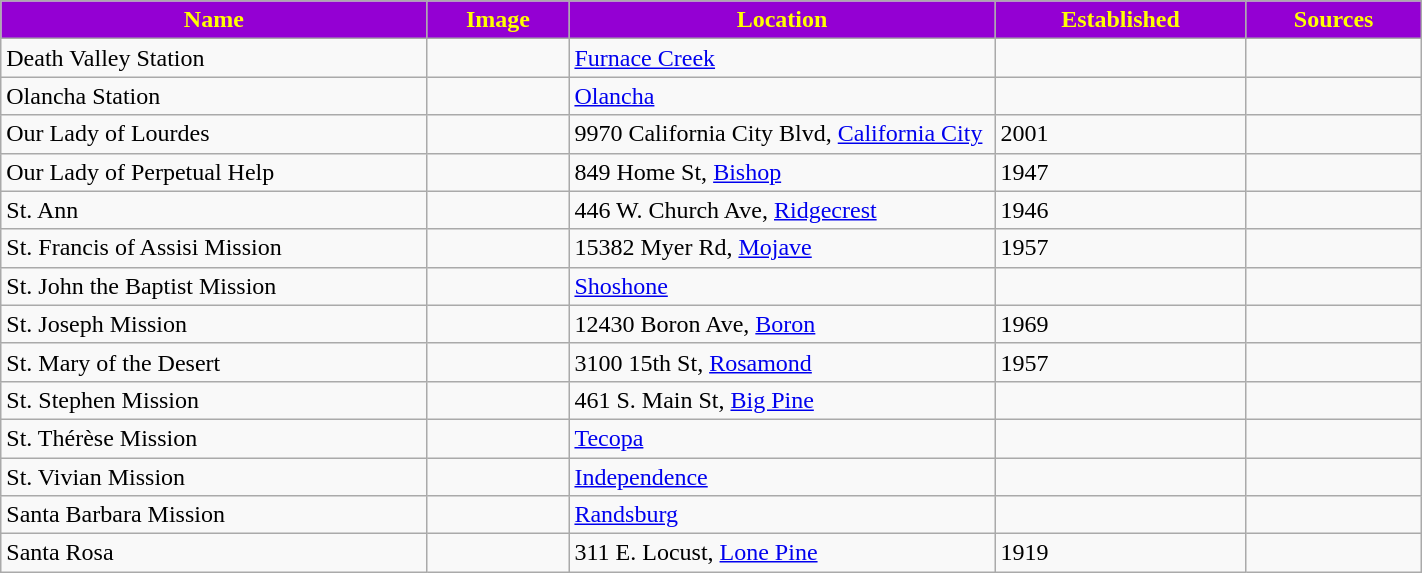<table class="wikitable sortable" style="width:75%">
<tr>
<th style="background:darkviolet; color:yellow;" width="30%"><strong>Name</strong></th>
<th style="background:darkviolet; color:yellow;" width="10%"><strong>Image</strong></th>
<th style="background:darkviolet; color:yellow;" width="30%"><strong>Location</strong></th>
<th style="background:darkviolet; color:yellow;" width="15"><strong>Established</strong></th>
<th style="background:darkviolet; color:yellow;" width="10"><strong>Sources</strong></th>
</tr>
<tr>
<td>Death Valley Station</td>
<td></td>
<td><a href='#'>Furnace Creek</a></td>
<td></td>
<td></td>
</tr>
<tr>
<td>Olancha Station</td>
<td></td>
<td><a href='#'>Olancha</a></td>
<td></td>
<td></td>
</tr>
<tr>
<td>Our Lady of Lourdes</td>
<td></td>
<td>9970 California City Blvd, <a href='#'>California City</a></td>
<td>2001</td>
<td></td>
</tr>
<tr>
<td>Our Lady of Perpetual Help</td>
<td></td>
<td>849 Home St, <a href='#'>Bishop</a></td>
<td>1947</td>
<td></td>
</tr>
<tr>
<td>St. Ann</td>
<td></td>
<td>446 W. Church Ave, <a href='#'>Ridgecrest</a></td>
<td>1946</td>
<td></td>
</tr>
<tr>
<td>St. Francis of Assisi Mission</td>
<td></td>
<td>15382 Myer Rd, <a href='#'>Mojave</a></td>
<td>1957</td>
<td></td>
</tr>
<tr>
<td>St. John the Baptist Mission</td>
<td></td>
<td><a href='#'>Shoshone</a></td>
<td></td>
<td></td>
</tr>
<tr>
<td>St. Joseph Mission</td>
<td></td>
<td>12430 Boron Ave, <a href='#'>Boron</a></td>
<td>1969</td>
<td></td>
</tr>
<tr>
<td>St. Mary of the Desert</td>
<td></td>
<td>3100 15th St, <a href='#'>Rosamond</a></td>
<td>1957</td>
<td></td>
</tr>
<tr>
<td>St. Stephen Mission</td>
<td></td>
<td>461 S. Main St, <a href='#'>Big Pine</a></td>
<td></td>
<td></td>
</tr>
<tr>
<td>St. Thérèse Mission</td>
<td></td>
<td><a href='#'>Tecopa</a></td>
<td></td>
<td></td>
</tr>
<tr>
<td>St. Vivian Mission</td>
<td></td>
<td><a href='#'>Independence</a></td>
<td></td>
<td></td>
</tr>
<tr>
<td>Santa Barbara Mission</td>
<td></td>
<td><a href='#'>Randsburg</a></td>
<td></td>
<td></td>
</tr>
<tr>
<td>Santa Rosa</td>
<td></td>
<td>311 E. Locust, <a href='#'>Lone Pine</a></td>
<td>1919</td>
<td></td>
</tr>
</table>
